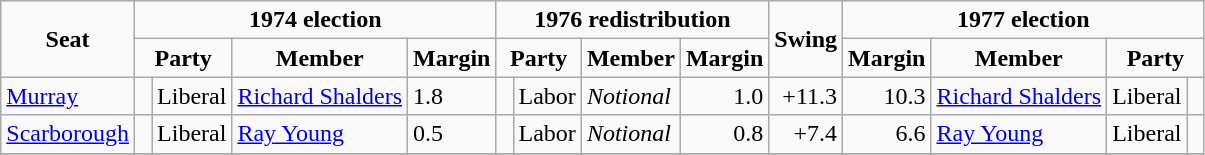<table class="wikitable">
<tr style="text-align:center">
<td rowspan="2"><strong>Seat</strong></td>
<td colspan="4"><strong>1974 election</strong></td>
<td colspan="4"><strong>1976 redistribution</strong></td>
<td rowspan="2"><strong>Swing</strong></td>
<td colspan="4"><strong>1977 election</strong></td>
</tr>
<tr style="text-align:center">
<td colspan="2"><strong>Party</strong></td>
<td><strong>Member</strong></td>
<td><strong>Margin</strong></td>
<td colspan="2"><strong>Party</strong></td>
<td><strong>Member</strong></td>
<td><strong>Margin</strong></td>
<td><strong>Margin</strong></td>
<td><strong>Member</strong></td>
<td colspan="2"><strong>Party</strong></td>
</tr>
<tr>
<td><a href='#'>Murray</a></td>
<td> </td>
<td>Liberal</td>
<td><a href='#'>Richard Shalders</a></td>
<td>1.8</td>
<td> </td>
<td>Labor</td>
<td><em>Notional</em></td>
<td style="text-align:right;">1.0</td>
<td style="text-align:right;">+11.3</td>
<td style="text-align:right;">10.3</td>
<td><a href='#'>Richard Shalders</a></td>
<td>Liberal</td>
<td> </td>
</tr>
<tr>
<td><a href='#'>Scarborough</a></td>
<td> </td>
<td>Liberal</td>
<td><a href='#'>Ray Young</a></td>
<td>0.5</td>
<td> </td>
<td>Labor</td>
<td><em>Notional</em></td>
<td style="text-align:right;">0.8</td>
<td style="text-align:right;">+7.4</td>
<td style="text-align:right;">6.6</td>
<td><a href='#'>Ray Young</a></td>
<td>Liberal</td>
<td> </td>
</tr>
<tr>
</tr>
</table>
